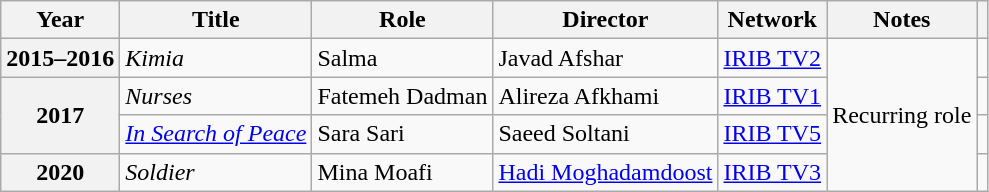<table class="wikitable plainrowheaders sortable"  style=font-size:100%>
<tr>
<th scope="col">Year</th>
<th scope="col">Title</th>
<th scope="col">Role</th>
<th scope="col">Director</th>
<th scope="col" class="unsortable">Network</th>
<th scope="cool">Notes</th>
<th scope="col" class="unsortable"></th>
</tr>
<tr>
<th scope=row>2015–2016</th>
<td><em>Kimia</em></td>
<td>Salma</td>
<td>Javad Afshar</td>
<td><a href='#'>IRIB TV2</a></td>
<td rowspan="4">Recurring role</td>
<td></td>
</tr>
<tr>
<th scope=row rowspan="2">2017</th>
<td><em>Nurses</em></td>
<td>Fatemeh Dadman</td>
<td>Alireza Afkhami</td>
<td><a href='#'>IRIB TV1</a></td>
<td></td>
</tr>
<tr>
<td><em><a href='#'>In Search of Peace</a></em></td>
<td>Sara Sari</td>
<td>Saeed Soltani</td>
<td><a href='#'>IRIB TV5</a></td>
<td></td>
</tr>
<tr>
<th scope=row>2020</th>
<td><em>Soldier</em></td>
<td>Mina Moafi</td>
<td><a href='#'>Hadi Moghadamdoost</a></td>
<td><a href='#'>IRIB TV3</a></td>
<td></td>
</tr>
</table>
